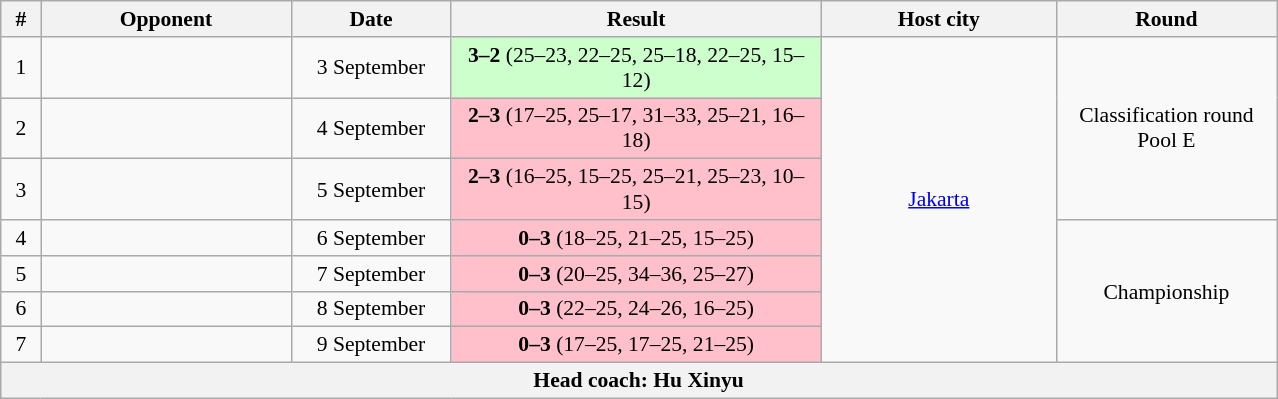<table class="wikitable" style="text-align: center;font-size:90%;">
<tr>
<th width=20>#</th>
<th width=160>Opponent</th>
<th width=100>Date</th>
<th width=240>Result</th>
<th width=150>Host city</th>
<th width=140>Round</th>
</tr>
<tr>
<td>1</td>
<td align=left></td>
<td>3 September</td>
<td bgcolor=ccffcc><strong>3–2</strong> (25–23, 22–25, 25–18, 22–25, 15–12)</td>
<td rowspan=7> <a href='#'>Jakarta</a></td>
<td rowspan=3>Classification round<br> Pool E</td>
</tr>
<tr>
<td>2</td>
<td align=left></td>
<td>4 September</td>
<td bgcolor=pink><strong>2–3</strong> (17–25, 25–17, 31–33, 25–21, 16–18)</td>
</tr>
<tr>
<td>3</td>
<td align=left></td>
<td>5 September</td>
<td bgcolor=pink><strong>2–3</strong> (16–25, 15–25, 25–21, 25–23, 10–15)</td>
</tr>
<tr>
<td>4</td>
<td align=left></td>
<td>6 September</td>
<td bgcolor=pink><strong>0–3</strong> (18–25, 21–25, 15–25)</td>
<td rowspan=4>Championship</td>
</tr>
<tr>
<td>5</td>
<td align=left></td>
<td>7 September</td>
<td bgcolor=pink><strong>0–3</strong> (20–25, 34–36, 25–27)</td>
</tr>
<tr>
<td>6</td>
<td align=left></td>
<td>8 September</td>
<td bgcolor=pink><strong>0–3</strong> (22–25, 24–26, 16–25)</td>
</tr>
<tr>
<td>7</td>
<td align=left></td>
<td>9 September</td>
<td bgcolor=pink><strong>0–3</strong> (17–25, 17–25, 21–25)</td>
</tr>
<tr>
<th colspan=6>Head coach:  Hu Xinyu</th>
</tr>
</table>
